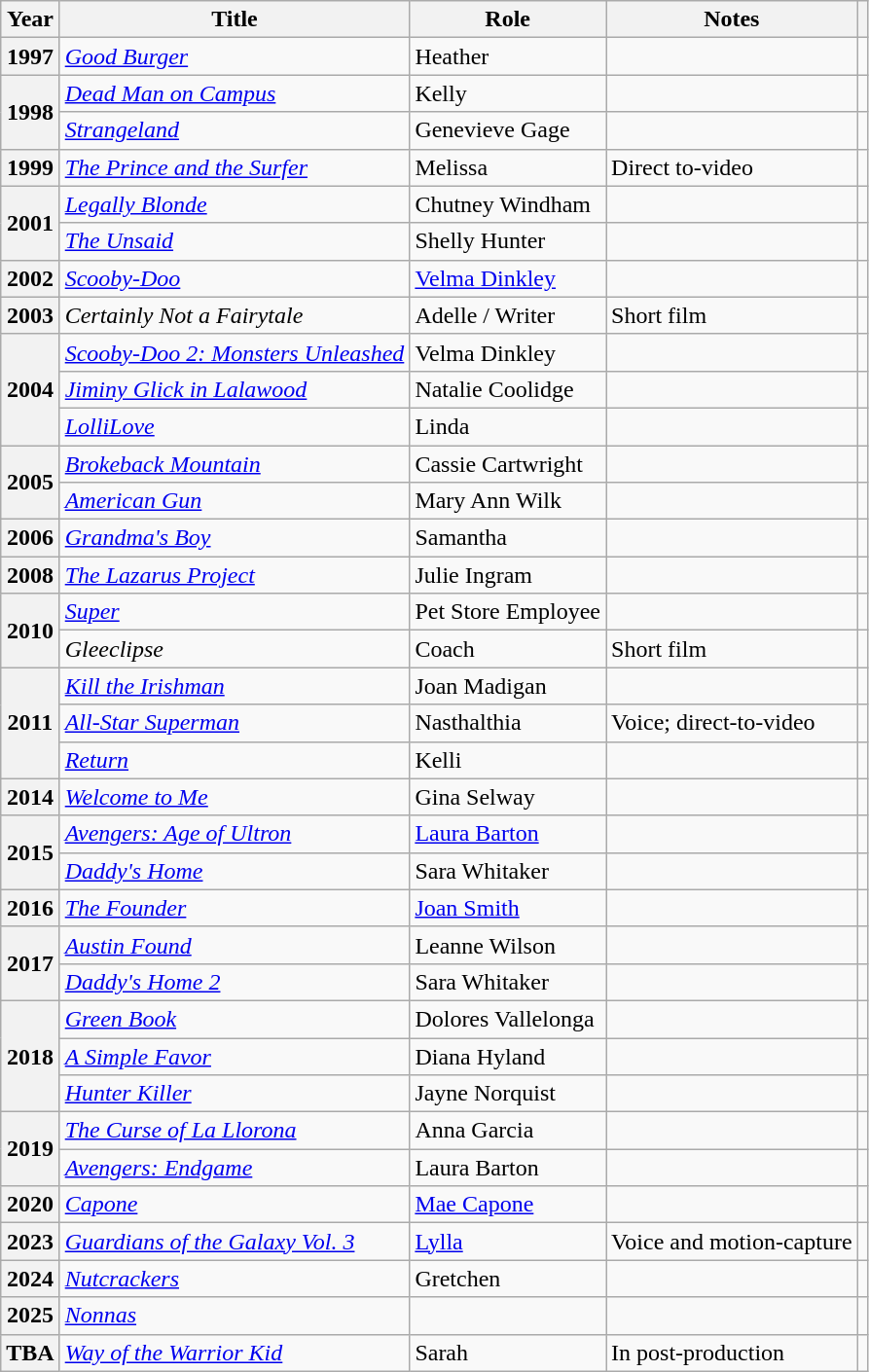<table class="wikitable plainrowheaders sortable" style="margin-right: 0;">
<tr>
<th scope="col">Year</th>
<th scope="col">Title</th>
<th scope="col">Role</th>
<th scope="col" class="unsortable">Notes</th>
<th scope="col" class="unsortable"></th>
</tr>
<tr>
<th scope="row">1997</th>
<td><em><a href='#'>Good Burger</a></em></td>
<td>Heather</td>
<td></td>
<td style="text-align: center;"></td>
</tr>
<tr>
<th rowspan="2" scope="row">1998</th>
<td><em><a href='#'>Dead Man on Campus</a></em></td>
<td>Kelly</td>
<td></td>
<td style="text-align: center;"></td>
</tr>
<tr>
<td><em><a href='#'>Strangeland</a></em></td>
<td>Genevieve Gage</td>
<td></td>
<td style="text-align: center;"></td>
</tr>
<tr>
<th scope="row">1999</th>
<td><em><a href='#'>The Prince and the Surfer</a></em></td>
<td>Melissa</td>
<td>Direct to-video</td>
<td style="text-align: center;"></td>
</tr>
<tr>
<th rowspan="2" scope="row">2001</th>
<td><em><a href='#'>Legally Blonde</a></em></td>
<td>Chutney Windham</td>
<td></td>
<td style="text-align: center;"></td>
</tr>
<tr>
<td><em><a href='#'>The Unsaid</a></em></td>
<td>Shelly Hunter</td>
<td></td>
<td style="text-align: center;"></td>
</tr>
<tr>
<th scope="row">2002</th>
<td><em><a href='#'>Scooby-Doo</a></em></td>
<td><a href='#'>Velma Dinkley</a></td>
<td></td>
<td style="text-align: center;"></td>
</tr>
<tr>
<th scope="row">2003</th>
<td><em>Certainly Not a Fairytale</em></td>
<td>Adelle / Writer</td>
<td>Short film</td>
<td style="text-align: center;"></td>
</tr>
<tr>
<th rowspan="3" scope="row">2004</th>
<td><em><a href='#'>Scooby-Doo 2: Monsters Unleashed</a></em></td>
<td>Velma Dinkley</td>
<td></td>
<td style="text-align: center;"></td>
</tr>
<tr>
<td><em><a href='#'>Jiminy Glick in Lalawood</a></em></td>
<td>Natalie Coolidge</td>
<td></td>
<td style="text-align: center;"></td>
</tr>
<tr>
<td><em><a href='#'>LolliLove</a></em></td>
<td>Linda</td>
<td></td>
<td style="text-align: center;"></td>
</tr>
<tr>
<th rowspan="2" scope="row">2005</th>
<td><em><a href='#'>Brokeback Mountain</a></em></td>
<td>Cassie Cartwright</td>
<td></td>
<td style="text-align: center;"></td>
</tr>
<tr>
<td><em><a href='#'>American Gun</a></em></td>
<td>Mary Ann Wilk</td>
<td></td>
<td style="text-align: center;"></td>
</tr>
<tr>
<th scope="row">2006</th>
<td><em><a href='#'>Grandma's Boy</a></em></td>
<td>Samantha</td>
<td></td>
<td style="text-align: center;"></td>
</tr>
<tr>
<th scope="row">2008</th>
<td><em><a href='#'>The Lazarus Project</a></em></td>
<td>Julie Ingram</td>
<td></td>
<td style="text-align: center;"></td>
</tr>
<tr>
<th rowspan="2" scope="row">2010</th>
<td><em><a href='#'>Super</a></em></td>
<td>Pet Store Employee</td>
<td></td>
<td style="text-align: center;"></td>
</tr>
<tr>
<td><em>Gleeclipse</em></td>
<td>Coach</td>
<td>Short film</td>
<td style="text-align: center;"></td>
</tr>
<tr>
<th rowspan="3" scope="row">2011</th>
<td><em><a href='#'>Kill the Irishman</a></em></td>
<td>Joan Madigan</td>
<td></td>
<td style="text-align: center;"></td>
</tr>
<tr>
<td><em><a href='#'>All-Star Superman</a></em></td>
<td>Nasthalthia</td>
<td>Voice; direct-to-video</td>
<td style="text-align: center;"></td>
</tr>
<tr>
<td><em><a href='#'>Return</a></em></td>
<td>Kelli</td>
<td></td>
<td style="text-align: center;"></td>
</tr>
<tr>
<th scope="row">2014</th>
<td><em><a href='#'>Welcome to Me</a></em></td>
<td>Gina Selway</td>
<td></td>
<td style="text-align: center;"></td>
</tr>
<tr>
<th rowspan="2" scope="row">2015</th>
<td><em><a href='#'>Avengers: Age of Ultron</a></em></td>
<td><a href='#'>Laura Barton</a></td>
<td></td>
<td style="text-align: center;"></td>
</tr>
<tr>
<td><em><a href='#'>Daddy's Home</a></em></td>
<td>Sara Whitaker</td>
<td></td>
<td style="text-align: center;"></td>
</tr>
<tr>
<th scope="row">2016</th>
<td><em><a href='#'>The Founder</a></em></td>
<td><a href='#'>Joan Smith</a></td>
<td></td>
<td style="text-align: center;"></td>
</tr>
<tr>
<th rowspan="2" scope="row">2017</th>
<td><em><a href='#'>Austin Found</a></em></td>
<td>Leanne Wilson</td>
<td></td>
<td style="text-align: center;"></td>
</tr>
<tr>
<td><em><a href='#'>Daddy's Home 2</a></em></td>
<td>Sara Whitaker</td>
<td></td>
<td style="text-align: center;"></td>
</tr>
<tr>
<th rowspan="3" scope="row">2018</th>
<td><em><a href='#'>Green Book</a></em></td>
<td>Dolores Vallelonga</td>
<td></td>
<td style="text-align: center;"></td>
</tr>
<tr>
<td><em><a href='#'>A Simple Favor</a></em></td>
<td>Diana Hyland</td>
<td></td>
<td style="text-align: center;"></td>
</tr>
<tr>
<td><em><a href='#'>Hunter Killer</a></em></td>
<td>Jayne Norquist</td>
<td></td>
<td style="text-align: center;"></td>
</tr>
<tr>
<th rowspan="2" scope="row">2019</th>
<td><em><a href='#'>The Curse of La Llorona</a></em></td>
<td>Anna Garcia</td>
<td></td>
<td style="text-align: center;"></td>
</tr>
<tr>
<td><em><a href='#'>Avengers: Endgame</a></em></td>
<td>Laura Barton</td>
<td></td>
<td style="text-align: center;"></td>
</tr>
<tr>
<th scope="row">2020</th>
<td><em><a href='#'>Capone</a></em></td>
<td><a href='#'>Mae Capone</a></td>
<td></td>
<td style="text-align: center;"></td>
</tr>
<tr>
<th scope="row">2023</th>
<td><em><a href='#'>Guardians of the Galaxy Vol. 3</a></em></td>
<td><a href='#'>Lylla</a></td>
<td>Voice and motion-capture</td>
<td style="text-align: center;"></td>
</tr>
<tr>
<th scope="row">2024</th>
<td><em><a href='#'>Nutcrackers</a></em></td>
<td>Gretchen</td>
<td></td>
<td style="text-align: center;"></td>
</tr>
<tr>
<th scope="row">2025</th>
<td><em><a href='#'>Nonnas</a></em></td>
<td></td>
<td></td>
<td style="text-align: center;"></td>
</tr>
<tr>
<th scope="row">TBA</th>
<td><em><a href='#'>Way of the Warrior Kid</a></em></td>
<td>Sarah</td>
<td>In post-production</td>
<td style="text-align: center;"></td>
</tr>
</table>
